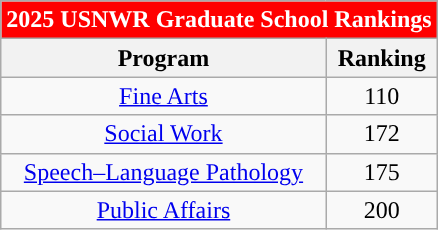<table class="wikitable sortable collapsible collapsed" style="float:right; text-align:center">
<tr>
<th colspan=4 style="background:#FF0000; color:#FFFFFF; ">2025 USNWR Graduate School Rankings</th>
</tr>
<tr>
<th>Program</th>
<th>Ranking</th>
</tr>
<tr>
<td><a href='#'>Fine Arts</a></td>
<td>110</td>
</tr>
<tr>
<td><a href='#'>Social Work</a></td>
<td>172</td>
</tr>
<tr>
<td><a href='#'>Speech–Language Pathology</a></td>
<td>175</td>
</tr>
<tr>
<td><a href='#'>Public Affairs</a></td>
<td>200</td>
</tr>
</table>
